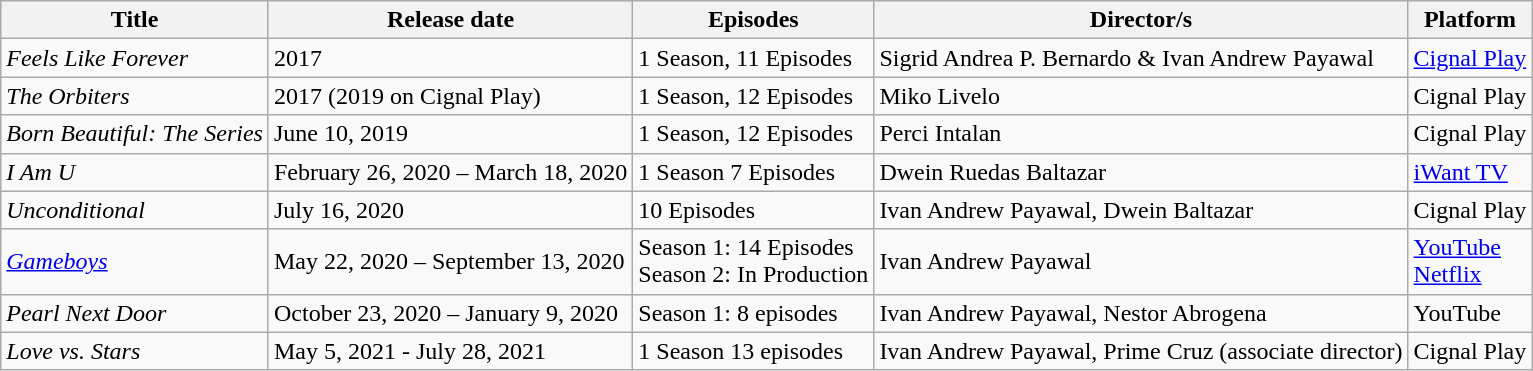<table class="wikitable">
<tr>
<th>Title</th>
<th>Release date</th>
<th>Episodes</th>
<th>Director/s</th>
<th>Platform</th>
</tr>
<tr>
<td><em>Feels Like Forever</em></td>
<td>2017</td>
<td>1 Season, 11 Episodes</td>
<td>Sigrid Andrea P. Bernardo & Ivan Andrew Payawal</td>
<td><a href='#'>Cignal Play</a></td>
</tr>
<tr>
<td><em>The Orbiters</em></td>
<td>2017 (2019 on Cignal Play)</td>
<td>1 Season, 12 Episodes</td>
<td>Miko Livelo</td>
<td>Cignal Play</td>
</tr>
<tr>
<td><em>Born Beautiful: The Series</em></td>
<td>June 10, 2019</td>
<td>1 Season, 12 Episodes</td>
<td>Perci Intalan</td>
<td>Cignal Play</td>
</tr>
<tr>
<td><em>I Am U</em></td>
<td>February 26, 2020 – March 18, 2020</td>
<td>1 Season 7 Episodes</td>
<td>Dwein Ruedas Baltazar</td>
<td><a href='#'>iWant TV</a></td>
</tr>
<tr>
<td><em>Unconditional</em></td>
<td>July 16, 2020</td>
<td>10 Episodes</td>
<td>Ivan Andrew Payawal, Dwein Baltazar</td>
<td>Cignal Play</td>
</tr>
<tr>
<td><em><a href='#'>Gameboys</a></em></td>
<td>May 22, 2020 – September 13, 2020</td>
<td>Season 1: 14 Episodes<br>Season 2: In Production</td>
<td>Ivan Andrew Payawal</td>
<td><a href='#'>YouTube</a><br><a href='#'>Netflix</a></td>
</tr>
<tr>
<td><em>Pearl Next Door</em></td>
<td>October 23, 2020 – January 9, 2020</td>
<td>Season 1: 8 episodes</td>
<td>Ivan Andrew Payawal, Nestor Abrogena</td>
<td>YouTube</td>
</tr>
<tr>
<td><em>Love vs. Stars</em></td>
<td>May 5, 2021 - July 28, 2021</td>
<td>1 Season 13 episodes</td>
<td>Ivan Andrew Payawal, Prime Cruz (associate director)</td>
<td>Cignal Play</td>
</tr>
</table>
